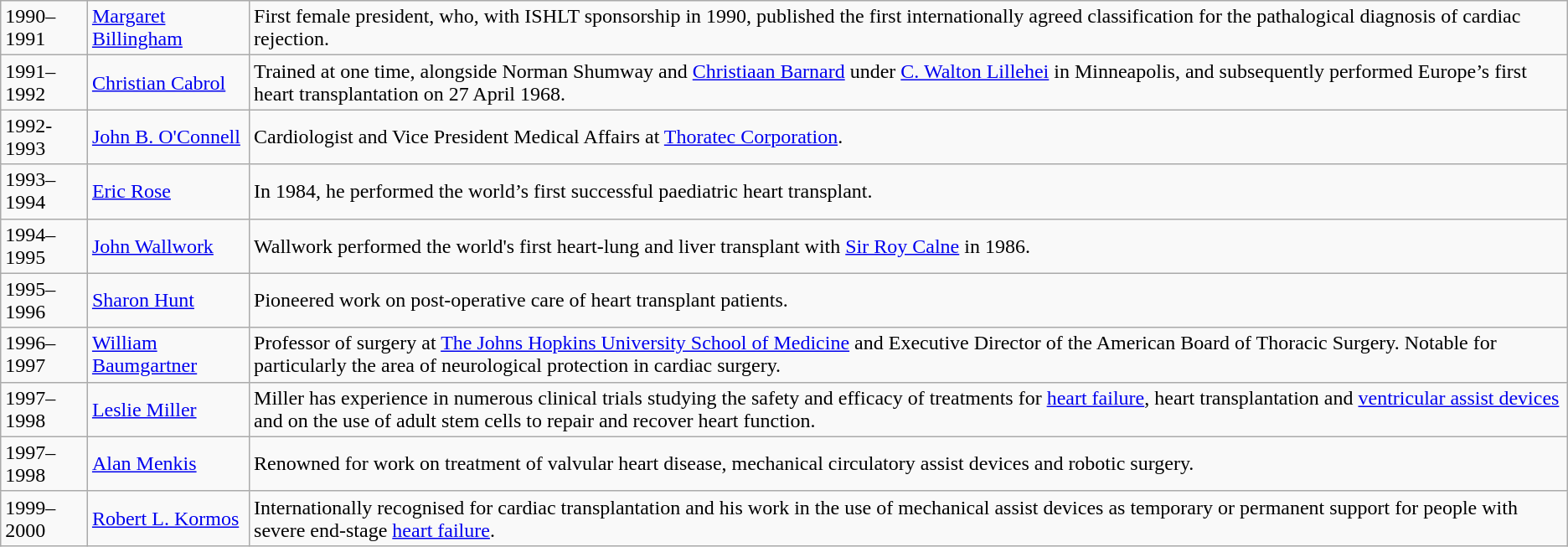<table class="wikitable">
<tr>
<td>1990–1991</td>
<td><a href='#'>Margaret Billingham</a></td>
<td>First female president, who, with ISHLT sponsorship in 1990, published the first internationally agreed classification for the pathalogical diagnosis of cardiac rejection.</td>
</tr>
<tr>
<td>1991–1992</td>
<td><a href='#'>Christian Cabrol</a></td>
<td>Trained at one time, alongside Norman Shumway and <a href='#'>Christiaan Barnard</a> under <a href='#'>C. Walton Lillehei</a> in Minneapolis, and subsequently performed Europe’s first heart transplantation on 27 April 1968.</td>
</tr>
<tr>
<td>1992-1993</td>
<td><a href='#'>John B. O'Connell</a></td>
<td>Cardiologist and Vice President Medical Affairs at <a href='#'>Thoratec Corporation</a>.</td>
</tr>
<tr>
<td>1993–1994</td>
<td><a href='#'>Eric Rose</a></td>
<td>In 1984, he performed the world’s first successful paediatric heart transplant.</td>
</tr>
<tr>
<td>1994–1995</td>
<td><a href='#'>John Wallwork</a></td>
<td>Wallwork performed the world's first heart-lung and liver transplant with <a href='#'>Sir Roy Calne</a> in 1986.</td>
</tr>
<tr>
<td>1995–1996</td>
<td><a href='#'>Sharon Hunt</a></td>
<td>Pioneered work on post-operative care of heart transplant patients.</td>
</tr>
<tr>
<td>1996–1997</td>
<td><a href='#'>William Baumgartner</a></td>
<td>Professor of surgery at <a href='#'>The Johns Hopkins University School of Medicine</a> and Executive Director of the American Board of Thoracic Surgery.  Notable for particularly the area of neurological protection in cardiac surgery.</td>
</tr>
<tr>
<td>1997–1998</td>
<td><a href='#'>Leslie Miller</a></td>
<td>Miller has experience in numerous clinical trials studying the safety and efficacy of treatments for <a href='#'>heart failure</a>, heart transplantation and <a href='#'>ventricular assist devices</a> and on the use of adult stem cells to repair and recover heart function.</td>
</tr>
<tr>
<td>1997–1998</td>
<td><a href='#'>Alan Menkis</a></td>
<td>Renowned for work on treatment of valvular heart disease, mechanical circulatory assist devices and robotic surgery.</td>
</tr>
<tr>
<td>1999–2000</td>
<td><a href='#'>Robert L. Kormos</a></td>
<td>Internationally recognised for cardiac transplantation and his work in the use of mechanical assist devices as temporary or permanent support for people with severe end-stage <a href='#'>heart failure</a>.</td>
</tr>
</table>
